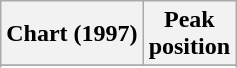<table class="wikitable sortable">
<tr>
<th align="left">Chart (1997)</th>
<th align="center">Peak<br>position</th>
</tr>
<tr>
</tr>
<tr>
</tr>
<tr>
</tr>
</table>
